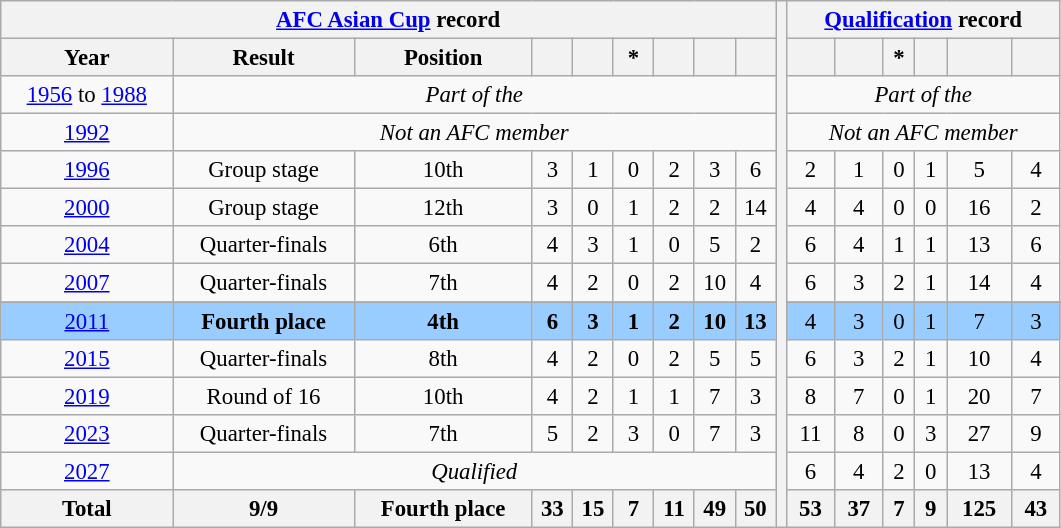<table class="wikitable" style="text-align: center;font-size:95%;">
<tr>
<th colspan=9><a href='#'>AFC Asian Cup</a> record</th>
<th style="width:1%;" rowspan="19"></th>
<th colspan=6><a href='#'>Qualification</a> record</th>
</tr>
<tr>
<th>Year</th>
<th>Result</th>
<th>Position</th>
<th width=20></th>
<th width=20></th>
<th width=20>*</th>
<th width=20></th>
<th width=20></th>
<th width=20></th>
<th></th>
<th></th>
<th>*</th>
<th></th>
<th></th>
<th></th>
</tr>
<tr>
<td> <a href='#'>1956</a> to  <a href='#'>1988</a></td>
<td colspan=8><em>Part of the </em></td>
<td colspan=6><em>Part of the </em></td>
</tr>
<tr>
<td> <a href='#'>1992</a></td>
<td colspan=8><em>Not an AFC member</em></td>
<td colspan=6><em>Not an AFC member</em></td>
</tr>
<tr>
<td> <a href='#'>1996</a></td>
<td>Group stage</td>
<td>10th</td>
<td>3</td>
<td>1</td>
<td>0</td>
<td>2</td>
<td>3</td>
<td>6</td>
<td>2</td>
<td>1</td>
<td>0</td>
<td>1</td>
<td>5</td>
<td>4</td>
</tr>
<tr>
<td> <a href='#'>2000</a></td>
<td>Group stage</td>
<td>12th</td>
<td>3</td>
<td>0</td>
<td>1</td>
<td>2</td>
<td>2</td>
<td>14</td>
<td>4</td>
<td>4</td>
<td>0</td>
<td>0</td>
<td>16</td>
<td>2</td>
</tr>
<tr>
<td> <a href='#'>2004</a></td>
<td>Quarter-finals</td>
<td>6th</td>
<td>4</td>
<td>3</td>
<td>1</td>
<td>0</td>
<td>5</td>
<td>2</td>
<td>6</td>
<td>4</td>
<td>1</td>
<td>1</td>
<td>13</td>
<td>6</td>
</tr>
<tr>
<td>    <a href='#'>2007</a></td>
<td>Quarter-finals</td>
<td>7th</td>
<td>4</td>
<td>2</td>
<td>0</td>
<td>2</td>
<td>10</td>
<td>4</td>
<td>6</td>
<td>3</td>
<td>2</td>
<td>1</td>
<td>14</td>
<td>4</td>
</tr>
<tr>
</tr>
<tr bgcolor=#9acdff>
<td> <a href='#'>2011</a></td>
<td><strong>Fourth place</strong></td>
<td><strong>4th</strong></td>
<td><strong>6</strong></td>
<td><strong>3</strong></td>
<td><strong>1</strong></td>
<td><strong>2</strong></td>
<td><strong>10</strong></td>
<td><strong>13</strong></td>
<td>4</td>
<td>3</td>
<td>0</td>
<td>1</td>
<td>7</td>
<td>3</td>
</tr>
<tr>
<td> <a href='#'>2015</a></td>
<td>Quarter-finals</td>
<td>8th</td>
<td>4</td>
<td>2</td>
<td>0</td>
<td>2</td>
<td>5</td>
<td>5</td>
<td>6</td>
<td>3</td>
<td>2</td>
<td>1</td>
<td>10</td>
<td>4</td>
</tr>
<tr>
<td> <a href='#'>2019</a></td>
<td>Round of 16</td>
<td>10th</td>
<td>4</td>
<td>2</td>
<td>1</td>
<td>1</td>
<td>7</td>
<td>3</td>
<td>8</td>
<td>7</td>
<td>0</td>
<td>1</td>
<td>20</td>
<td>7</td>
</tr>
<tr>
<td> <a href='#'>2023</a></td>
<td>Quarter-finals</td>
<td>7th</td>
<td>5</td>
<td>2</td>
<td>3</td>
<td>0</td>
<td>7</td>
<td>3</td>
<td>11</td>
<td>8</td>
<td>0</td>
<td>3</td>
<td>27</td>
<td>9</td>
</tr>
<tr>
<td> <a href='#'>2027</a></td>
<td colspan=8><em>Qualified</em></td>
<td>6</td>
<td>4</td>
<td>2</td>
<td>0</td>
<td>13</td>
<td>4</td>
</tr>
<tr>
<th><strong>Total</strong></th>
<th>9/9</th>
<th>Fourth place</th>
<th>33</th>
<th>15</th>
<th>7</th>
<th>11</th>
<th>49</th>
<th>50</th>
<th>53</th>
<th>37</th>
<th>7</th>
<th>9</th>
<th>125</th>
<th>43</th>
</tr>
</table>
